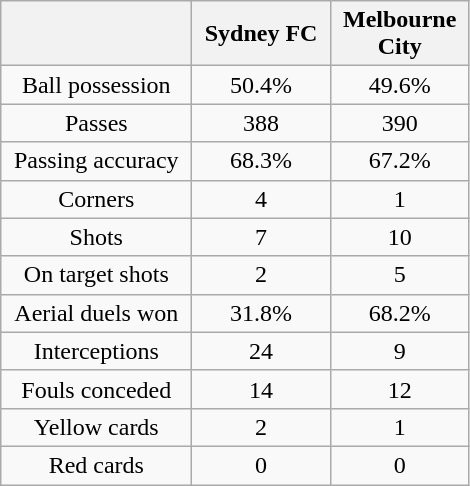<table class="wikitable" style="text-align: center">
<tr>
<th width=120></th>
<th width=85>Sydney FC</th>
<th width=85>Melbourne City</th>
</tr>
<tr>
<td>Ball possession</td>
<td>50.4%</td>
<td>49.6%</td>
</tr>
<tr>
<td>Passes</td>
<td>388</td>
<td>390</td>
</tr>
<tr>
<td>Passing accuracy</td>
<td>68.3%</td>
<td>67.2%</td>
</tr>
<tr>
<td>Corners</td>
<td>4</td>
<td>1</td>
</tr>
<tr>
<td>Shots</td>
<td>7</td>
<td>10</td>
</tr>
<tr>
<td>On target shots</td>
<td>2</td>
<td>5</td>
</tr>
<tr>
<td>Aerial duels won</td>
<td>31.8%</td>
<td>68.2%</td>
</tr>
<tr>
<td>Interceptions</td>
<td>24</td>
<td>9</td>
</tr>
<tr>
<td>Fouls conceded</td>
<td>14</td>
<td>12</td>
</tr>
<tr>
<td>Yellow cards</td>
<td>2</td>
<td>1</td>
</tr>
<tr>
<td>Red cards</td>
<td>0</td>
<td>0</td>
</tr>
</table>
